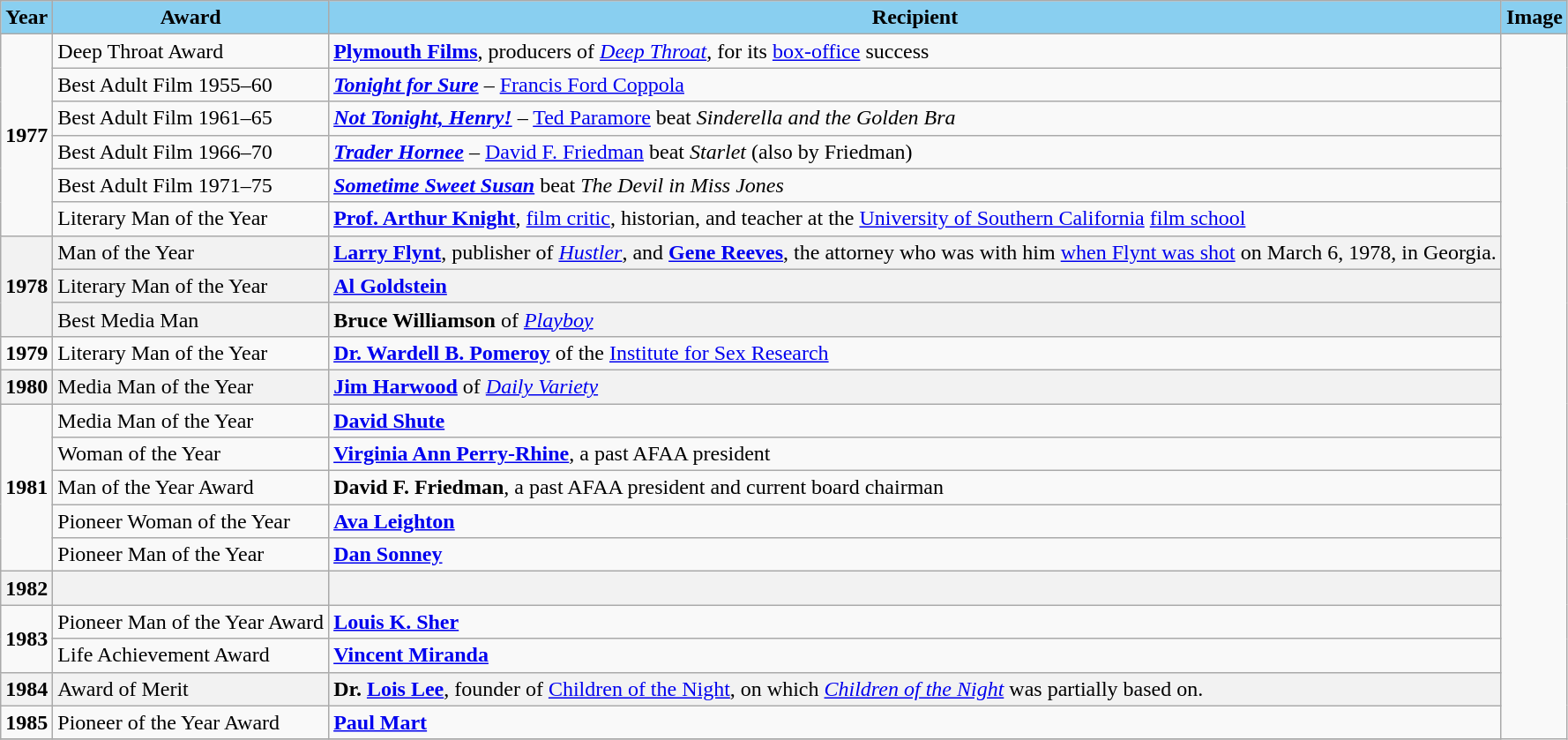<table class="wikitable">
<tr>
<th style="background:#89CFF0">Year</th>
<th style="background:#89CFF0">Award</th>
<th style="background:#89CFF0">Recipient</th>
<th style="background:#89CFF0">Image</th>
</tr>
<tr>
<td rowspan=6><strong>1977</strong></td>
<td>Deep Throat Award</td>
<td><strong><a href='#'>Plymouth Films</a></strong>, producers of <em><a href='#'>Deep Throat</a></em>, for its <a href='#'>box-office</a> success</td>
<td rowspan=22></td>
</tr>
<tr>
<td>Best Adult Film 1955–60</td>
<td><strong><em><a href='#'>Tonight for Sure</a></em></strong> – <a href='#'>Francis Ford Coppola</a> </td>
</tr>
<tr>
<td>Best Adult Film 1961–65</td>
<td><strong><em><a href='#'>Not Tonight, Henry!</a></em></strong> – <a href='#'>Ted Paramore</a> beat <em>Sinderella and the Golden Bra</em> </td>
</tr>
<tr>
<td>Best Adult Film 1966–70</td>
<td><strong><em><a href='#'>Trader Hornee</a></em></strong> – <a href='#'>David F. Friedman</a> beat <em>Starlet</em> (also by Friedman)</td>
</tr>
<tr>
<td>Best Adult Film 1971–75</td>
<td><strong><em><a href='#'>Sometime Sweet Susan</a></em></strong> beat <em>The Devil in Miss Jones</em></td>
</tr>
<tr>
<td>Literary Man of the Year</td>
<td><strong><a href='#'>Prof. Arthur Knight</a></strong>, <a href='#'>film critic</a>, historian, and teacher at the <a href='#'>University of Southern California</a> <a href='#'>film school</a></td>
</tr>
<tr>
<td rowspan=3 style="background:#F2F2F2"><strong>1978</strong></td>
<td style="background:#F2F2F2">Man of the Year</td>
<td style="background:#F2F2F2"><strong><a href='#'>Larry Flynt</a></strong>, publisher of <em><a href='#'>Hustler</a></em>, and <strong><a href='#'>Gene Reeves</a></strong>, the attorney who was with him <a href='#'>when Flynt was shot</a> on March 6, 1978, in Georgia.</td>
</tr>
<tr>
<td style="background:#F2F2F2">Literary Man of the Year</td>
<td style="background:#F2F2F2"><strong><a href='#'>Al Goldstein</a></strong></td>
</tr>
<tr>
<td style="background:#F2F2F2">Best Media Man</td>
<td style="background:#F2F2F2"><strong>Bruce Williamson</strong> of <em><a href='#'>Playboy</a></em></td>
</tr>
<tr>
<td><strong>1979</strong></td>
<td>Literary Man of the Year</td>
<td><strong><a href='#'>Dr. Wardell B. Pomeroy</a></strong> of the <a href='#'>Institute for Sex Research</a></td>
</tr>
<tr>
<td style="background:#F2F2F2"><strong>1980</strong></td>
<td style="background:#F2F2F2">Media Man of the Year</td>
<td style="background:#F2F2F2"><strong><a href='#'>Jim Harwood</a></strong> of <em><a href='#'>Daily Variety</a></em></td>
</tr>
<tr>
<td rowspan=5><strong>1981</strong></td>
<td>Media Man of the Year</td>
<td><strong><a href='#'>David Shute</a></strong></td>
</tr>
<tr>
<td>Woman of the Year</td>
<td><strong><a href='#'>Virginia Ann Perry-Rhine</a></strong>, a past AFAA president</td>
</tr>
<tr>
<td>Man of the Year Award</td>
<td><strong>David F. Friedman</strong>, a past AFAA president and current board chairman</td>
</tr>
<tr>
<td>Pioneer Woman of the Year</td>
<td><strong><a href='#'>Ava Leighton</a></strong></td>
</tr>
<tr>
<td>Pioneer Man of the Year</td>
<td><strong><a href='#'>Dan Sonney</a></strong></td>
</tr>
<tr>
<td style="background:#F2F2F2"><strong>1982</strong></td>
<td style="background:#F2F2F2"></td>
<td style="background:#F2F2F2"></td>
</tr>
<tr>
<td rowspan=2><strong>1983</strong></td>
<td>Pioneer Man of the Year Award</td>
<td><strong><a href='#'>Louis K. Sher</a></strong></td>
</tr>
<tr>
<td>Life Achievement Award</td>
<td><strong><a href='#'>Vincent Miranda</a></strong></td>
</tr>
<tr>
<td style="background:#F2F2F2"><strong>1984</strong></td>
<td style="background:#F2F2F2">Award of Merit</td>
<td style="background:#F2F2F2"><strong>Dr. <a href='#'>Lois Lee</a></strong>, founder of <a href='#'>Children of the Night</a>, on which <em><a href='#'>Children of the Night</a></em> was partially based on.</td>
</tr>
<tr>
<td><strong>1985</strong></td>
<td>Pioneer of the Year Award</td>
<td><strong><a href='#'>Paul Mart</a></strong></td>
</tr>
<tr>
</tr>
</table>
